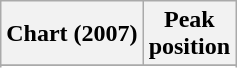<table class="wikitable sortable plainrowheaders">
<tr>
<th>Chart (2007)</th>
<th>Peak<br>position</th>
</tr>
<tr>
</tr>
<tr>
</tr>
</table>
